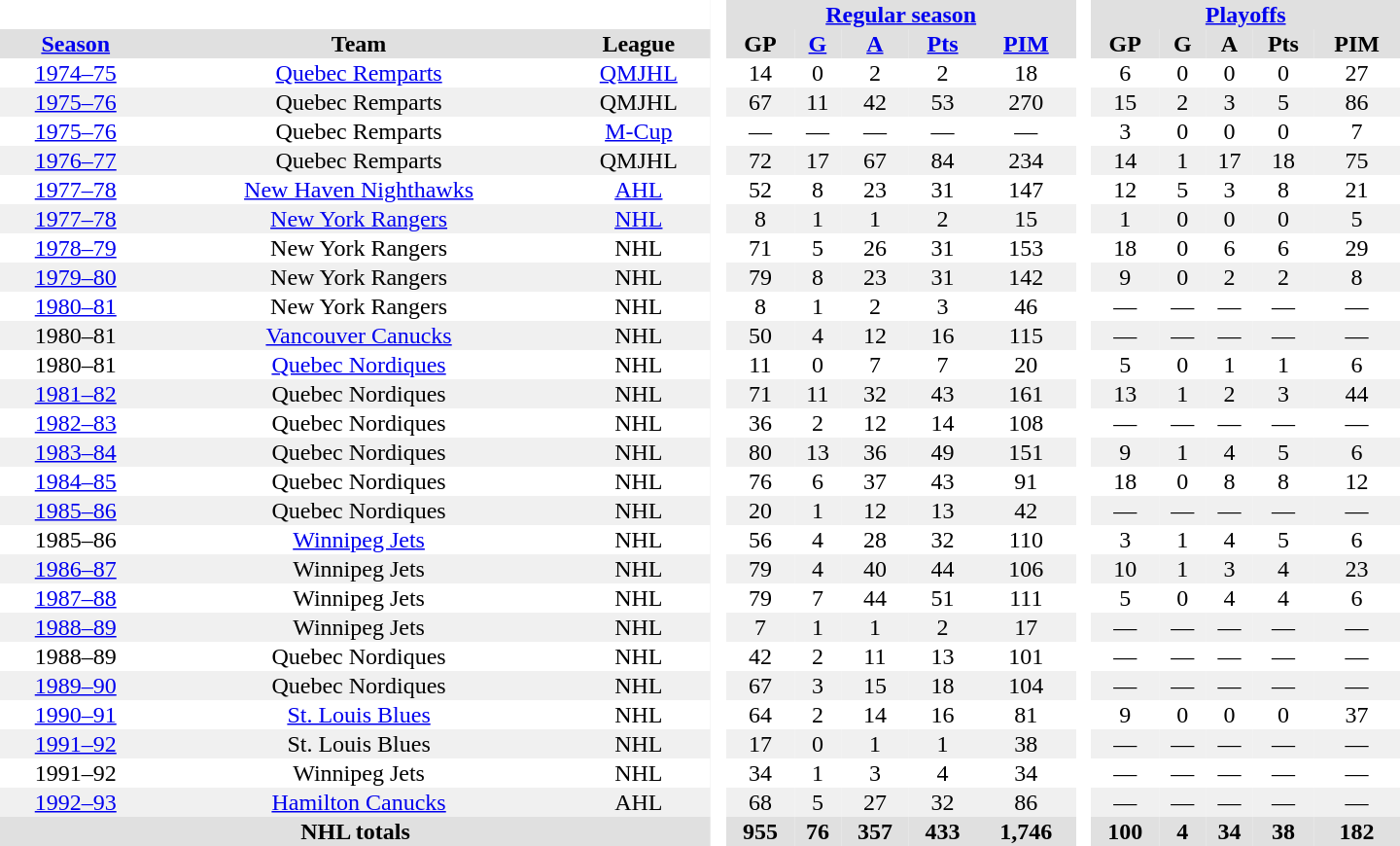<table border="0" cellpadding="1" cellspacing="0" style="text-align:center; width:60em;">
<tr style="background:#e0e0e0;">
<th colspan="3"  bgcolor="#ffffff"> </th>
<th rowspan="99" bgcolor="#ffffff"> </th>
<th colspan="5"><a href='#'>Regular season</a></th>
<th rowspan="99" bgcolor="#ffffff"> </th>
<th colspan="5"><a href='#'>Playoffs</a></th>
</tr>
<tr style="background:#e0e0e0;">
<th><a href='#'>Season</a></th>
<th>Team</th>
<th>League</th>
<th>GP</th>
<th><a href='#'>G</a></th>
<th><a href='#'>A</a></th>
<th><a href='#'>Pts</a></th>
<th><a href='#'>PIM</a></th>
<th>GP</th>
<th>G</th>
<th>A</th>
<th>Pts</th>
<th>PIM</th>
</tr>
<tr>
<td><a href='#'>1974–75</a></td>
<td><a href='#'>Quebec Remparts</a></td>
<td><a href='#'>QMJHL</a></td>
<td>14</td>
<td>0</td>
<td>2</td>
<td>2</td>
<td>18</td>
<td>6</td>
<td>0</td>
<td>0</td>
<td>0</td>
<td>27</td>
</tr>
<tr style="background:#f0f0f0;">
<td><a href='#'>1975–76</a></td>
<td>Quebec Remparts</td>
<td>QMJHL</td>
<td>67</td>
<td>11</td>
<td>42</td>
<td>53</td>
<td>270</td>
<td>15</td>
<td>2</td>
<td>3</td>
<td>5</td>
<td>86</td>
</tr>
<tr>
<td><a href='#'>1975–76</a></td>
<td>Quebec Remparts</td>
<td><a href='#'>M-Cup</a></td>
<td>—</td>
<td>—</td>
<td>—</td>
<td>—</td>
<td>—</td>
<td>3</td>
<td>0</td>
<td>0</td>
<td>0</td>
<td>7</td>
</tr>
<tr style="background:#f0f0f0;">
<td><a href='#'>1976–77</a></td>
<td>Quebec Remparts</td>
<td>QMJHL</td>
<td>72</td>
<td>17</td>
<td>67</td>
<td>84</td>
<td>234</td>
<td>14</td>
<td>1</td>
<td>17</td>
<td>18</td>
<td>75</td>
</tr>
<tr>
<td><a href='#'>1977–78</a></td>
<td><a href='#'>New Haven Nighthawks</a></td>
<td><a href='#'>AHL</a></td>
<td>52</td>
<td>8</td>
<td>23</td>
<td>31</td>
<td>147</td>
<td>12</td>
<td>5</td>
<td>3</td>
<td>8</td>
<td>21</td>
</tr>
<tr style="background:#f0f0f0;">
<td><a href='#'>1977–78</a></td>
<td><a href='#'>New York Rangers</a></td>
<td><a href='#'>NHL</a></td>
<td>8</td>
<td>1</td>
<td>1</td>
<td>2</td>
<td>15</td>
<td>1</td>
<td>0</td>
<td>0</td>
<td>0</td>
<td>5</td>
</tr>
<tr>
<td><a href='#'>1978–79</a></td>
<td>New York Rangers</td>
<td>NHL</td>
<td>71</td>
<td>5</td>
<td>26</td>
<td>31</td>
<td>153</td>
<td>18</td>
<td>0</td>
<td>6</td>
<td>6</td>
<td>29</td>
</tr>
<tr style="background:#f0f0f0;">
<td><a href='#'>1979–80</a></td>
<td>New York Rangers</td>
<td>NHL</td>
<td>79</td>
<td>8</td>
<td>23</td>
<td>31</td>
<td>142</td>
<td>9</td>
<td>0</td>
<td>2</td>
<td>2</td>
<td>8</td>
</tr>
<tr>
<td><a href='#'>1980–81</a></td>
<td>New York Rangers</td>
<td>NHL</td>
<td>8</td>
<td>1</td>
<td>2</td>
<td>3</td>
<td>46</td>
<td>—</td>
<td>—</td>
<td>—</td>
<td>—</td>
<td>—</td>
</tr>
<tr style="background:#f0f0f0;">
<td>1980–81</td>
<td><a href='#'>Vancouver Canucks</a></td>
<td>NHL</td>
<td>50</td>
<td>4</td>
<td>12</td>
<td>16</td>
<td>115</td>
<td>—</td>
<td>—</td>
<td>—</td>
<td>—</td>
<td>—</td>
</tr>
<tr>
<td>1980–81</td>
<td><a href='#'>Quebec Nordiques</a></td>
<td>NHL</td>
<td>11</td>
<td>0</td>
<td>7</td>
<td>7</td>
<td>20</td>
<td>5</td>
<td>0</td>
<td>1</td>
<td>1</td>
<td>6</td>
</tr>
<tr style="background:#f0f0f0;">
<td><a href='#'>1981–82</a></td>
<td>Quebec Nordiques</td>
<td>NHL</td>
<td>71</td>
<td>11</td>
<td>32</td>
<td>43</td>
<td>161</td>
<td>13</td>
<td>1</td>
<td>2</td>
<td>3</td>
<td>44</td>
</tr>
<tr>
<td><a href='#'>1982–83</a></td>
<td>Quebec Nordiques</td>
<td>NHL</td>
<td>36</td>
<td>2</td>
<td>12</td>
<td>14</td>
<td>108</td>
<td>—</td>
<td>—</td>
<td>—</td>
<td>—</td>
<td>—</td>
</tr>
<tr style="background:#f0f0f0;">
<td><a href='#'>1983–84</a></td>
<td>Quebec Nordiques</td>
<td>NHL</td>
<td>80</td>
<td>13</td>
<td>36</td>
<td>49</td>
<td>151</td>
<td>9</td>
<td>1</td>
<td>4</td>
<td>5</td>
<td>6</td>
</tr>
<tr>
<td><a href='#'>1984–85</a></td>
<td>Quebec Nordiques</td>
<td>NHL</td>
<td>76</td>
<td>6</td>
<td>37</td>
<td>43</td>
<td>91</td>
<td>18</td>
<td>0</td>
<td>8</td>
<td>8</td>
<td>12</td>
</tr>
<tr style="background:#f0f0f0;">
<td><a href='#'>1985–86</a></td>
<td>Quebec Nordiques</td>
<td>NHL</td>
<td>20</td>
<td>1</td>
<td>12</td>
<td>13</td>
<td>42</td>
<td>—</td>
<td>—</td>
<td>—</td>
<td>—</td>
<td>—</td>
</tr>
<tr>
<td>1985–86</td>
<td><a href='#'>Winnipeg Jets</a></td>
<td>NHL</td>
<td>56</td>
<td>4</td>
<td>28</td>
<td>32</td>
<td>110</td>
<td>3</td>
<td>1</td>
<td>4</td>
<td>5</td>
<td>6</td>
</tr>
<tr style="background:#f0f0f0;">
<td><a href='#'>1986–87</a></td>
<td>Winnipeg Jets</td>
<td>NHL</td>
<td>79</td>
<td>4</td>
<td>40</td>
<td>44</td>
<td>106</td>
<td>10</td>
<td>1</td>
<td>3</td>
<td>4</td>
<td>23</td>
</tr>
<tr>
<td><a href='#'>1987–88</a></td>
<td>Winnipeg Jets</td>
<td>NHL</td>
<td>79</td>
<td>7</td>
<td>44</td>
<td>51</td>
<td>111</td>
<td>5</td>
<td>0</td>
<td>4</td>
<td>4</td>
<td>6</td>
</tr>
<tr style="background:#f0f0f0;">
<td><a href='#'>1988–89</a></td>
<td>Winnipeg Jets</td>
<td>NHL</td>
<td>7</td>
<td>1</td>
<td>1</td>
<td>2</td>
<td>17</td>
<td>—</td>
<td>—</td>
<td>—</td>
<td>—</td>
<td>—</td>
</tr>
<tr>
<td>1988–89</td>
<td>Quebec Nordiques</td>
<td>NHL</td>
<td>42</td>
<td>2</td>
<td>11</td>
<td>13</td>
<td>101</td>
<td>—</td>
<td>—</td>
<td>—</td>
<td>—</td>
<td>—</td>
</tr>
<tr style="background:#f0f0f0;">
<td><a href='#'>1989–90</a></td>
<td>Quebec Nordiques</td>
<td>NHL</td>
<td>67</td>
<td>3</td>
<td>15</td>
<td>18</td>
<td>104</td>
<td>—</td>
<td>—</td>
<td>—</td>
<td>—</td>
<td>—</td>
</tr>
<tr>
<td><a href='#'>1990–91</a></td>
<td><a href='#'>St. Louis Blues</a></td>
<td>NHL</td>
<td>64</td>
<td>2</td>
<td>14</td>
<td>16</td>
<td>81</td>
<td>9</td>
<td>0</td>
<td>0</td>
<td>0</td>
<td>37</td>
</tr>
<tr style="background:#f0f0f0;">
<td><a href='#'>1991–92</a></td>
<td>St. Louis Blues</td>
<td>NHL</td>
<td>17</td>
<td>0</td>
<td>1</td>
<td>1</td>
<td>38</td>
<td>—</td>
<td>—</td>
<td>—</td>
<td>—</td>
<td>—</td>
</tr>
<tr>
<td>1991–92</td>
<td>Winnipeg Jets</td>
<td>NHL</td>
<td>34</td>
<td>1</td>
<td>3</td>
<td>4</td>
<td>34</td>
<td>—</td>
<td>—</td>
<td>—</td>
<td>—</td>
<td>—</td>
</tr>
<tr style="background:#f0f0f0;">
<td><a href='#'>1992–93</a></td>
<td><a href='#'>Hamilton Canucks</a></td>
<td>AHL</td>
<td>68</td>
<td>5</td>
<td>27</td>
<td>32</td>
<td>86</td>
<td>—</td>
<td>—</td>
<td>—</td>
<td>—</td>
<td>—</td>
</tr>
<tr style="background:#e0e0e0;">
<th colspan="3">NHL totals</th>
<th>955</th>
<th>76</th>
<th>357</th>
<th>433</th>
<th>1,746</th>
<th>100</th>
<th>4</th>
<th>34</th>
<th>38</th>
<th>182</th>
</tr>
</table>
